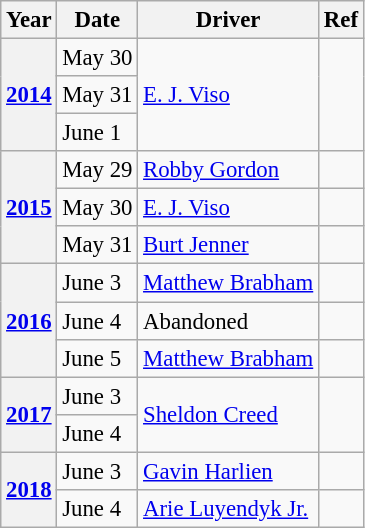<table class="wikitable" style="font-size: 95%;">
<tr>
<th>Year</th>
<th>Date</th>
<th>Driver</th>
<th>Ref</th>
</tr>
<tr>
<th rowspan=3><a href='#'>2014</a></th>
<td>May 30</td>
<td rowspan=3><a href='#'>E. J. Viso</a></td>
<td rowspan=3></td>
</tr>
<tr>
<td>May 31</td>
</tr>
<tr>
<td>June 1</td>
</tr>
<tr>
<th rowspan=3><a href='#'>2015</a></th>
<td>May 29</td>
<td><a href='#'>Robby Gordon</a></td>
<td></td>
</tr>
<tr>
<td>May 30</td>
<td><a href='#'>E. J. Viso</a></td>
<td></td>
</tr>
<tr>
<td>May 31</td>
<td><a href='#'>Burt Jenner</a></td>
<td></td>
</tr>
<tr>
<th rowspan=3><a href='#'>2016</a></th>
<td>June 3</td>
<td><a href='#'>Matthew Brabham</a></td>
<td></td>
</tr>
<tr>
<td>June 4</td>
<td>Abandoned </td>
<td></td>
</tr>
<tr>
<td>June 5</td>
<td><a href='#'>Matthew Brabham</a></td>
<td></td>
</tr>
<tr>
<th rowspan=2><a href='#'>2017</a></th>
<td>June 3</td>
<td rowspan=2><a href='#'>Sheldon Creed</a></td>
<td rowspan=2></td>
</tr>
<tr>
<td>June 4</td>
</tr>
<tr>
<th rowspan=2><a href='#'>2018</a></th>
<td>June 3</td>
<td><a href='#'>Gavin Harlien</a></td>
<td></td>
</tr>
<tr>
<td>June 4</td>
<td><a href='#'>Arie Luyendyk Jr.</a></td>
<td></td>
</tr>
</table>
